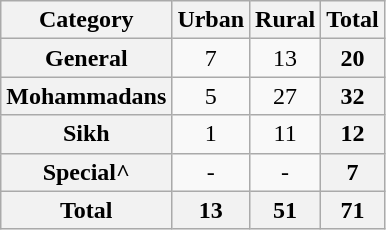<table class="wikitable" style="text-align:center">
<tr>
<th>Category</th>
<th>Urban</th>
<th>Rural</th>
<th>Total</th>
</tr>
<tr>
<th>General</th>
<td>7</td>
<td>13</td>
<th>20</th>
</tr>
<tr>
<th>Mohammadans</th>
<td>5</td>
<td>27</td>
<th>32</th>
</tr>
<tr>
<th>Sikh</th>
<td>1</td>
<td>11</td>
<th>12</th>
</tr>
<tr>
<th>Special^</th>
<td>-</td>
<td>-</td>
<th>7</th>
</tr>
<tr>
<th>Total</th>
<th>13</th>
<th>51</th>
<th>71</th>
</tr>
</table>
